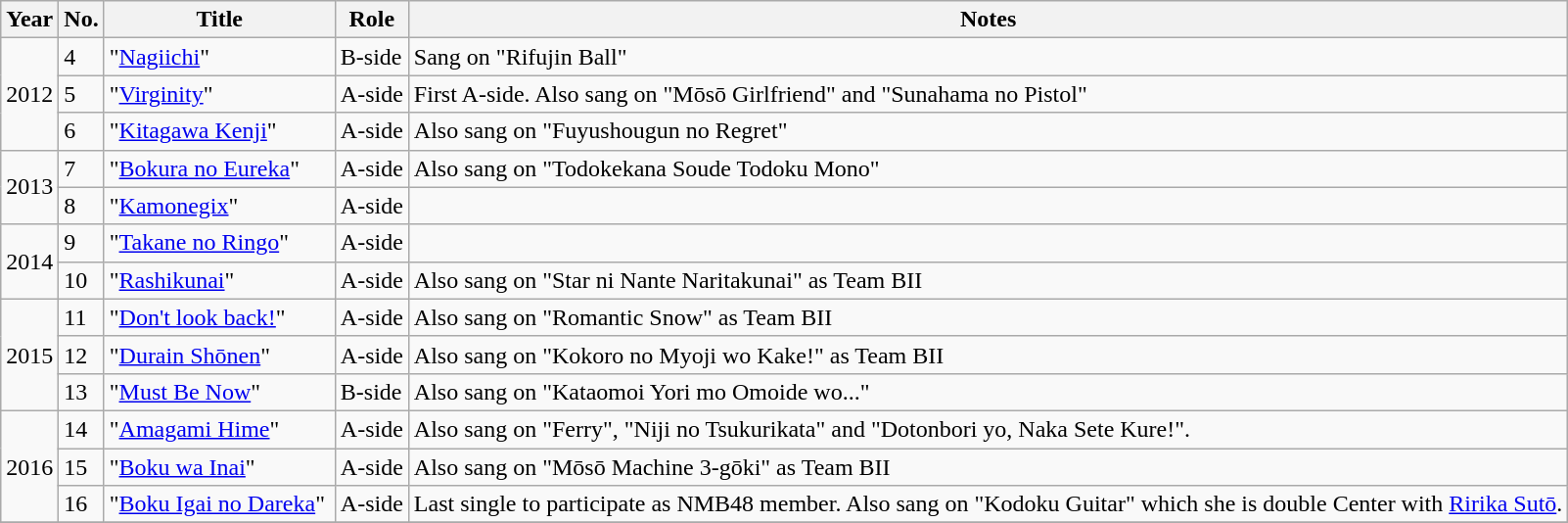<table class="wikitable">
<tr>
<th>Year</th>
<th data-sort-type="number">No. </th>
<th style="width:150px;">Title </th>
<th>Role </th>
<th class="unsortable">Notes </th>
</tr>
<tr>
<td rowspan='3'>2012</td>
<td>4</td>
<td>"<a href='#'>Nagiichi</a>"</td>
<td>B-side</td>
<td>Sang on "Rifujin Ball"</td>
</tr>
<tr>
<td>5</td>
<td>"<a href='#'>Virginity</a>"</td>
<td>A-side</td>
<td>First A-side. Also sang on "Mōsō Girlfriend" and "Sunahama no Pistol"</td>
</tr>
<tr>
<td>6</td>
<td>"<a href='#'>Kitagawa Kenji</a>"</td>
<td>A-side</td>
<td>Also sang on "Fuyushougun no Regret"</td>
</tr>
<tr>
<td rowspan='2'>2013</td>
<td>7</td>
<td>"<a href='#'>Bokura no Eureka</a>"</td>
<td>A-side</td>
<td>Also sang on "Todokekana Soude Todoku Mono"</td>
</tr>
<tr>
<td>8</td>
<td>"<a href='#'>Kamonegix</a>"</td>
<td>A-side</td>
<td></td>
</tr>
<tr>
<td rowspan='2'>2014</td>
<td>9</td>
<td>"<a href='#'>Takane no Ringo</a>"</td>
<td>A-side</td>
<td></td>
</tr>
<tr>
<td>10</td>
<td>"<a href='#'>Rashikunai</a>"</td>
<td>A-side</td>
<td>Also sang on "Star ni Nante Naritakunai" as Team BII</td>
</tr>
<tr>
<td rowspan='3'>2015</td>
<td>11</td>
<td>"<a href='#'>Don't look back!</a>"</td>
<td>A-side</td>
<td>Also sang on "Romantic Snow" as Team BII</td>
</tr>
<tr>
<td>12</td>
<td>"<a href='#'>Durain Shōnen</a>"</td>
<td>A-side</td>
<td>Also sang on "Kokoro no Myoji wo Kake!" as Team BII</td>
</tr>
<tr>
<td>13</td>
<td>"<a href='#'>Must Be Now</a>"</td>
<td>B-side</td>
<td>Also sang on "Kataomoi Yori mo Omoide wo..."</td>
</tr>
<tr>
<td rowspan='3'>2016</td>
<td>14</td>
<td>"<a href='#'>Amagami Hime</a>"</td>
<td>A-side</td>
<td>Also sang on "Ferry", "Niji no Tsukurikata" and "Dotonbori yo, Naka Sete Kure!".</td>
</tr>
<tr>
<td>15</td>
<td>"<a href='#'>Boku wa Inai</a>"</td>
<td>A-side</td>
<td>Also sang on "Mōsō Machine 3-gōki" as Team BII</td>
</tr>
<tr>
<td>16</td>
<td>"<a href='#'>Boku Igai no Dareka</a>"</td>
<td>A-side</td>
<td>Last single to participate as NMB48 member. Also sang on "Kodoku Guitar" which she is double Center with <a href='#'>Ririka Sutō</a>.</td>
</tr>
<tr>
</tr>
</table>
